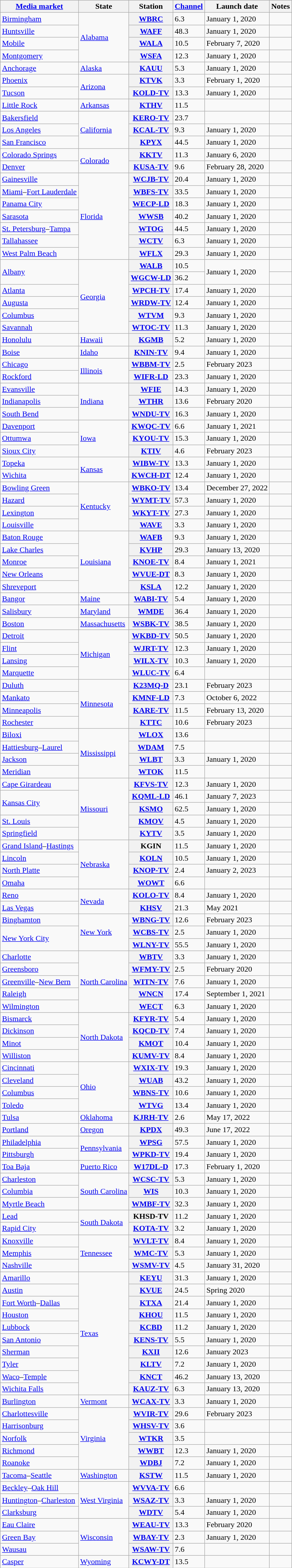<table class="wikitable mw-collapsible mw-collapsed">
<tr>
<th><a href='#'>Media market</a></th>
<th>State</th>
<th>Station</th>
<th><a href='#'>Channel</a></th>
<th>Launch date</th>
<th>Notes</th>
</tr>
<tr>
<td><a href='#'>Birmingham</a></td>
<td rowspan="4"><a href='#'>Alabama</a></td>
<th><a href='#'>WBRC</a></th>
<td>6.3</td>
<td>January 1, 2020</td>
<td></td>
</tr>
<tr>
<td><a href='#'>Huntsville</a></td>
<th><a href='#'>WAFF</a></th>
<td>48.3</td>
<td>January 1, 2020</td>
<td></td>
</tr>
<tr>
<td><a href='#'>Mobile</a></td>
<th><a href='#'>WALA</a></th>
<td>10.5</td>
<td>February 7, 2020</td>
<td></td>
</tr>
<tr>
<td><a href='#'>Montgomery</a></td>
<th><a href='#'>WSFA</a></th>
<td>12.3</td>
<td>January 1, 2020</td>
<td></td>
</tr>
<tr>
<td><a href='#'>Anchorage</a></td>
<td><a href='#'>Alaska</a></td>
<th><a href='#'>KAUU</a></th>
<td>5.3</td>
<td>January 1, 2020</td>
<td></td>
</tr>
<tr>
<td><a href='#'>Phoenix</a></td>
<td rowspan="2"><a href='#'>Arizona</a></td>
<th><a href='#'>KTVK</a></th>
<td>3.3</td>
<td>February 1, 2020</td>
<td></td>
</tr>
<tr>
<td><a href='#'>Tucson</a></td>
<th><a href='#'>KOLD-TV</a></th>
<td>13.3</td>
<td>January 1, 2020</td>
<td></td>
</tr>
<tr>
<td><a href='#'>Little Rock</a></td>
<td><a href='#'>Arkansas</a></td>
<th><a href='#'>KTHV</a></th>
<td>11.5</td>
<td></td>
<td></td>
</tr>
<tr>
<td><a href='#'>Bakersfield</a></td>
<td rowspan="3"><a href='#'>California</a></td>
<th><a href='#'>KERO-TV</a></th>
<td>23.7</td>
<td></td>
<td></td>
</tr>
<tr>
<td><a href='#'>Los Angeles</a></td>
<th><a href='#'>KCAL-TV</a></th>
<td>9.3</td>
<td>January 1, 2020</td>
<td></td>
</tr>
<tr>
<td><a href='#'>San Francisco</a></td>
<th><a href='#'>KPYX</a></th>
<td>44.5</td>
<td>January 1, 2020</td>
<td></td>
</tr>
<tr>
<td><a href='#'>Colorado Springs</a></td>
<td rowspan="2"><a href='#'>Colorado</a></td>
<th><a href='#'>KKTV</a></th>
<td>11.3</td>
<td>January 6, 2020</td>
<td></td>
</tr>
<tr>
<td><a href='#'>Denver</a></td>
<th><a href='#'>KUSA-TV</a></th>
<td>9.6</td>
<td>February 28, 2020</td>
<td></td>
</tr>
<tr>
<td><a href='#'>Gainesville</a></td>
<td rowspan="7"><a href='#'>Florida</a></td>
<th><a href='#'>WCJB-TV</a></th>
<td>20.4</td>
<td>January 1, 2020</td>
<td></td>
</tr>
<tr>
<td><a href='#'>Miami</a>–<a href='#'>Fort Lauderdale</a></td>
<th><a href='#'>WBFS-TV</a></th>
<td>33.5</td>
<td>January 1, 2020</td>
<td></td>
</tr>
<tr>
<td><a href='#'>Panama City</a></td>
<th><a href='#'>WECP-LD</a></th>
<td>18.3</td>
<td>January 1, 2020</td>
<td></td>
</tr>
<tr>
<td><a href='#'>Sarasota</a></td>
<th><a href='#'>WWSB</a></th>
<td>40.2</td>
<td>January 1, 2020</td>
<td></td>
</tr>
<tr>
<td><a href='#'>St. Petersburg</a>–<a href='#'>Tampa</a></td>
<th><a href='#'>WTOG</a></th>
<td>44.5</td>
<td>January 1, 2020</td>
<td></td>
</tr>
<tr>
<td><a href='#'>Tallahassee</a></td>
<th><a href='#'>WCTV</a></th>
<td>6.3</td>
<td>January 1, 2020</td>
<td></td>
</tr>
<tr>
<td><a href='#'>West Palm Beach</a></td>
<th><a href='#'>WFLX</a></th>
<td>29.3</td>
<td>January 1, 2020</td>
<td></td>
</tr>
<tr>
<td rowspan="2"><a href='#'>Albany</a></td>
<td rowspan="6"><a href='#'>Georgia</a></td>
<th><a href='#'>WALB</a></th>
<td>10.5</td>
<td rowspan="2">January 1, 2020</td>
<td></td>
</tr>
<tr>
<th><a href='#'>WGCW-LD</a></th>
<td>36.2</td>
<td></td>
</tr>
<tr>
<td><a href='#'>Atlanta</a></td>
<th><a href='#'>WPCH-TV</a></th>
<td>17.4</td>
<td>January 1, 2020</td>
<td></td>
</tr>
<tr>
<td><a href='#'>Augusta</a></td>
<th><a href='#'>WRDW-TV</a></th>
<td>12.4</td>
<td>January 1, 2020</td>
<td></td>
</tr>
<tr>
<td><a href='#'>Columbus</a></td>
<th><a href='#'>WTVM</a></th>
<td>9.3</td>
<td>January 1, 2020</td>
<td></td>
</tr>
<tr>
<td><a href='#'>Savannah</a></td>
<th><a href='#'>WTOC-TV</a></th>
<td>11.3</td>
<td>January 1, 2020</td>
<td></td>
</tr>
<tr>
<td><a href='#'>Honolulu</a></td>
<td><a href='#'>Hawaii</a></td>
<th><a href='#'>KGMB</a></th>
<td>5.2</td>
<td>January 1, 2020</td>
<td></td>
</tr>
<tr>
<td><a href='#'>Boise</a></td>
<td><a href='#'>Idaho</a></td>
<th><a href='#'>KNIN-TV</a></th>
<td>9.4</td>
<td>January 1, 2020</td>
<td></td>
</tr>
<tr>
<td><a href='#'>Chicago</a></td>
<td rowspan="2"><a href='#'>Illinois</a></td>
<th><a href='#'>WBBM-TV</a></th>
<td>2.5</td>
<td>February 2023</td>
<td></td>
</tr>
<tr>
<td><a href='#'>Rockford</a></td>
<th><a href='#'>WIFR-LD</a></th>
<td>23.3</td>
<td>January 1, 2020</td>
<td></td>
</tr>
<tr>
<td><a href='#'>Evansville</a></td>
<td rowspan="3"><a href='#'>Indiana</a></td>
<th><a href='#'>WFIE</a></th>
<td>14.3</td>
<td>January 1, 2020</td>
<td></td>
</tr>
<tr>
<td><a href='#'>Indianapolis</a></td>
<th><a href='#'>WTHR</a></th>
<td>13.6</td>
<td>February 2020</td>
<td></td>
</tr>
<tr>
<td><a href='#'>South Bend</a></td>
<th><a href='#'>WNDU-TV</a></th>
<td>16.3</td>
<td>January 1, 2020</td>
<td></td>
</tr>
<tr>
<td><a href='#'>Davenport</a></td>
<td rowspan="3"><a href='#'>Iowa</a></td>
<th><a href='#'>KWQC-TV</a></th>
<td>6.6</td>
<td>January 1, 2021</td>
<td></td>
</tr>
<tr>
<td><a href='#'>Ottumwa</a></td>
<th><a href='#'>KYOU-TV</a></th>
<td>15.3</td>
<td>January 1, 2020</td>
<td></td>
</tr>
<tr>
<td><a href='#'>Sioux City</a></td>
<th><a href='#'>KTIV</a></th>
<td>4.6</td>
<td>February 2023</td>
<td></td>
</tr>
<tr>
<td><a href='#'>Topeka</a></td>
<td rowspan="2"><a href='#'>Kansas</a></td>
<th><a href='#'>WIBW-TV</a></th>
<td>13.3</td>
<td>January 1, 2020</td>
<td></td>
</tr>
<tr>
<td><a href='#'>Wichita</a></td>
<th><a href='#'>KWCH-DT</a></th>
<td>12.4</td>
<td>January 1, 2020</td>
<td></td>
</tr>
<tr>
<td><a href='#'>Bowling Green</a></td>
<td rowspan="4"><a href='#'>Kentucky</a></td>
<th><a href='#'>WBKO-TV</a></th>
<td>13.4</td>
<td>December 27, 2022</td>
<td></td>
</tr>
<tr>
<td><a href='#'>Hazard</a></td>
<th><a href='#'>WYMT-TV</a></th>
<td>57.3</td>
<td>January 1, 2020</td>
<td></td>
</tr>
<tr>
<td><a href='#'>Lexington</a></td>
<th><a href='#'>WKYT-TV</a></th>
<td>27.3</td>
<td>January 1, 2020</td>
<td></td>
</tr>
<tr>
<td><a href='#'>Louisville</a></td>
<th><a href='#'>WAVE</a></th>
<td>3.3</td>
<td>January 1, 2020</td>
<td></td>
</tr>
<tr>
<td><a href='#'>Baton Rouge</a></td>
<td rowspan="5"><a href='#'>Louisiana</a></td>
<th><a href='#'>WAFB</a></th>
<td>9.3</td>
<td>January 1, 2020</td>
<td></td>
</tr>
<tr>
<td><a href='#'>Lake Charles</a></td>
<th><a href='#'>KVHP</a></th>
<td>29.3</td>
<td>January 13, 2020</td>
<td></td>
</tr>
<tr>
<td><a href='#'>Monroe</a></td>
<th><a href='#'>KNOE-TV</a></th>
<td>8.4</td>
<td>January 1, 2021</td>
<td></td>
</tr>
<tr>
<td><a href='#'>New Orleans</a></td>
<th><a href='#'>WVUE-DT</a></th>
<td>8.3</td>
<td>January 1, 2020</td>
<td></td>
</tr>
<tr>
<td><a href='#'>Shreveport</a></td>
<th><a href='#'>KSLA</a></th>
<td>12.2</td>
<td>January 1, 2020</td>
<td></td>
</tr>
<tr>
<td><a href='#'>Bangor</a></td>
<td><a href='#'>Maine</a></td>
<th><a href='#'>WABI-TV</a></th>
<td>5.4</td>
<td>January 1, 2020</td>
<td></td>
</tr>
<tr>
<td><a href='#'>Salisbury</a></td>
<td><a href='#'>Maryland</a></td>
<th><a href='#'>WMDE</a></th>
<td>36.4</td>
<td>January 1, 2020</td>
<td></td>
</tr>
<tr>
<td><a href='#'>Boston</a></td>
<td><a href='#'>Massachusetts</a></td>
<th><a href='#'>WSBK-TV</a></th>
<td>38.5</td>
<td>January 1, 2020</td>
<td></td>
</tr>
<tr>
<td><a href='#'>Detroit</a></td>
<td rowspan="4"><a href='#'>Michigan</a></td>
<th><a href='#'>WKBD-TV</a></th>
<td>50.5</td>
<td>January 1, 2020</td>
<td></td>
</tr>
<tr>
<td><a href='#'>Flint</a></td>
<th><a href='#'>WJRT-TV</a></th>
<td>12.3</td>
<td>January 1, 2020</td>
<td></td>
</tr>
<tr>
<td><a href='#'>Lansing</a></td>
<th><a href='#'>WILX-TV</a></th>
<td>10.3</td>
<td>January 1, 2020</td>
<td></td>
</tr>
<tr>
<td><a href='#'>Marquette</a></td>
<th><a href='#'>WLUC-TV</a></th>
<td>6.4</td>
<td></td>
<td></td>
</tr>
<tr>
<td><a href='#'>Duluth</a></td>
<td rowspan="4"><a href='#'>Minnesota</a></td>
<th><a href='#'>K23MQ-D</a></th>
<td>23.1</td>
<td>February 2023</td>
<td></td>
</tr>
<tr>
<td><a href='#'>Mankato</a></td>
<th><a href='#'>KMNF-LD</a></th>
<td>7.3</td>
<td>October 6, 2022</td>
<td></td>
</tr>
<tr>
<td><a href='#'>Minneapolis</a></td>
<th><a href='#'>KARE-TV</a></th>
<td>11.5</td>
<td>February 13, 2020</td>
<td></td>
</tr>
<tr>
<td><a href='#'>Rochester</a></td>
<th><a href='#'>KTTC</a></th>
<td>10.6</td>
<td>February 2023</td>
<td></td>
</tr>
<tr>
<td><a href='#'>Biloxi</a></td>
<td rowspan="4"><a href='#'>Mississippi</a></td>
<th><a href='#'>WLOX</a></th>
<td>13.6</td>
<td></td>
<td></td>
</tr>
<tr>
<td><a href='#'>Hattiesburg</a>–<a href='#'>Laurel</a></td>
<th><a href='#'>WDAM</a></th>
<td>7.5</td>
<td></td>
<td></td>
</tr>
<tr>
<td><a href='#'>Jackson</a></td>
<th><a href='#'>WLBT</a></th>
<td>3.3</td>
<td>January 1, 2020</td>
<td></td>
</tr>
<tr>
<td><a href='#'>Meridian</a></td>
<th><a href='#'>WTOK</a></th>
<td>11.5</td>
<td></td>
<td></td>
</tr>
<tr>
<td><a href='#'>Cape Girardeau</a></td>
<td rowspan="5"><a href='#'>Missouri</a></td>
<th><a href='#'>KFVS-TV</a></th>
<td>12.3</td>
<td>January 1, 2020</td>
<td></td>
</tr>
<tr>
<td rowspan="2"><a href='#'>Kansas City</a></td>
<th><a href='#'>KQML-LD</a></th>
<td>46.1</td>
<td>January 7, 2023</td>
<td></td>
</tr>
<tr>
<th><a href='#'>KSMO</a></th>
<td>62.5</td>
<td>January 1, 2020</td>
<td></td>
</tr>
<tr>
<td><a href='#'>St. Louis</a></td>
<th><a href='#'>KMOV</a></th>
<td>4.5</td>
<td>January 1, 2020</td>
<td></td>
</tr>
<tr>
<td><a href='#'>Springfield</a></td>
<th><a href='#'>KYTV</a></th>
<td>3.5</td>
<td>January 1, 2020</td>
<td></td>
</tr>
<tr>
<td><a href='#'>Grand Island</a>–<a href='#'>Hastings</a></td>
<td rowspan="4"><a href='#'>Nebraska</a></td>
<th>KGIN</th>
<td>11.5</td>
<td>January 1, 2020</td>
<td></td>
</tr>
<tr>
<td><a href='#'>Lincoln</a></td>
<th><a href='#'>KOLN</a></th>
<td>10.5</td>
<td>January 1, 2020</td>
<td></td>
</tr>
<tr>
<td><a href='#'>North Platte</a></td>
<th><a href='#'>KNOP-TV</a></th>
<td>2.4</td>
<td>January 2, 2023</td>
<td></td>
</tr>
<tr>
<td><a href='#'>Omaha</a></td>
<th><a href='#'>WOWT</a></th>
<td>6.6</td>
<td></td>
<td></td>
</tr>
<tr>
<td><a href='#'>Reno</a></td>
<td rowspan="2"><a href='#'>Nevada</a></td>
<th><a href='#'>KOLO-TV</a></th>
<td>8.4</td>
<td>January 1, 2020</td>
<td></td>
</tr>
<tr>
<td><a href='#'>Las Vegas</a></td>
<th><a href='#'>KHSV</a></th>
<td>21.3</td>
<td>May 2021</td>
<td></td>
</tr>
<tr>
<td><a href='#'>Binghamton</a></td>
<td rowspan="3"><a href='#'>New York</a></td>
<th><a href='#'>WBNG-TV</a></th>
<td>12.6</td>
<td>February 2023</td>
<td></td>
</tr>
<tr>
<td rowspan="2"><a href='#'>New York City</a></td>
<th><a href='#'>WCBS-TV</a></th>
<td>2.5</td>
<td>January 1, 2020</td>
<td></td>
</tr>
<tr>
<th><a href='#'>WLNY-TV</a></th>
<td>55.5</td>
<td>January 1, 2020</td>
<td></td>
</tr>
<tr>
<td><a href='#'>Charlotte</a></td>
<td rowspan="5"><a href='#'>North Carolina</a></td>
<th><a href='#'>WBTV</a></th>
<td>3.3</td>
<td>January 1, 2020</td>
<td></td>
</tr>
<tr>
<td><a href='#'>Greensboro</a></td>
<th><a href='#'>WFMY-TV</a></th>
<td>2.5</td>
<td>February 2020</td>
<td></td>
</tr>
<tr>
<td><a href='#'>Greenville</a>–<a href='#'>New Bern</a></td>
<th><a href='#'>WITN-TV</a></th>
<td>7.6</td>
<td>January 1, 2020</td>
<td></td>
</tr>
<tr>
<td><a href='#'>Raleigh</a></td>
<th><a href='#'>WNCN</a></th>
<td>17.4</td>
<td>September 1, 2021</td>
</tr>
<tr>
<td><a href='#'>Wilmington</a></td>
<th><a href='#'>WECT</a></th>
<td>6.3</td>
<td>January 1, 2020</td>
<td></td>
</tr>
<tr>
<td><a href='#'>Bismarck</a></td>
<td rowspan="4"><a href='#'>North Dakota</a></td>
<th><a href='#'>KFYR-TV</a></th>
<td>5.4</td>
<td>January 1, 2020</td>
<td></td>
</tr>
<tr>
<td><a href='#'>Dickinson</a></td>
<th><a href='#'>KQCD-TV</a></th>
<td>7.4</td>
<td>January 1, 2020</td>
<td></td>
</tr>
<tr>
<td><a href='#'>Minot</a></td>
<th><a href='#'>KMOT</a></th>
<td>10.4</td>
<td>January 1, 2020</td>
<td></td>
</tr>
<tr>
<td><a href='#'>Williston</a></td>
<th><a href='#'>KUMV-TV</a></th>
<td>8.4</td>
<td>January 1, 2020</td>
<td></td>
</tr>
<tr>
<td><a href='#'>Cincinnati</a></td>
<td rowspan="4"><a href='#'>Ohio</a></td>
<th><a href='#'>WXIX-TV</a></th>
<td>19.3</td>
<td>January 1, 2020</td>
<td></td>
</tr>
<tr>
<td><a href='#'>Cleveland</a></td>
<th><a href='#'>WUAB</a></th>
<td>43.2</td>
<td>January 1, 2020</td>
<td></td>
</tr>
<tr>
<td><a href='#'>Columbus</a></td>
<th><a href='#'>WBNS-TV</a></th>
<td>10.6</td>
<td>January 1, 2020</td>
<td></td>
</tr>
<tr>
<td><a href='#'>Toledo</a></td>
<th><a href='#'>WTVG</a></th>
<td>13.4</td>
<td>January 1, 2020</td>
<td></td>
</tr>
<tr>
<td><a href='#'>Tulsa</a></td>
<td><a href='#'>Oklahoma</a></td>
<th><a href='#'>KJRH-TV</a></th>
<td>2.6</td>
<td>May 17, 2022</td>
<td></td>
</tr>
<tr>
<td><a href='#'>Portland</a></td>
<td><a href='#'>Oregon</a></td>
<th><a href='#'>KPDX</a></th>
<td>49.3</td>
<td>June 17, 2022</td>
<td></td>
</tr>
<tr>
<td><a href='#'>Philadelphia</a></td>
<td rowspan="2"><a href='#'>Pennsylvania</a></td>
<th><a href='#'>WPSG</a></th>
<td>57.5</td>
<td>January 1, 2020</td>
<td></td>
</tr>
<tr>
<td><a href='#'>Pittsburgh</a></td>
<th><a href='#'>WPKD-TV</a></th>
<td>19.4</td>
<td>January 1, 2020</td>
<td></td>
</tr>
<tr>
<td><a href='#'>Toa Baja</a></td>
<td><a href='#'>Puerto Rico</a></td>
<th><a href='#'>W17DL-D</a></th>
<td>17.3</td>
<td>February 1, 2020</td>
<td></td>
</tr>
<tr>
<td><a href='#'>Charleston</a></td>
<td rowspan="3"><a href='#'>South Carolina</a></td>
<th><a href='#'>WCSC-TV</a></th>
<td>5.3</td>
<td>January 1, 2020</td>
<td></td>
</tr>
<tr>
<td><a href='#'>Columbia</a></td>
<th><a href='#'>WIS</a></th>
<td>10.3</td>
<td>January 1, 2020</td>
<td></td>
</tr>
<tr>
<td><a href='#'>Myrtle Beach</a></td>
<th><a href='#'>WMBF-TV</a></th>
<td>32.3</td>
<td>January 1, 2020</td>
<td></td>
</tr>
<tr>
<td><a href='#'>Lead</a></td>
<td rowspan="2"><a href='#'>South Dakota</a></td>
<th>KHSD-TV</th>
<td>11.2</td>
<td>January 1, 2020</td>
<td></td>
</tr>
<tr>
<td><a href='#'>Rapid City</a></td>
<th><a href='#'>KOTA-TV</a></th>
<td>3.2</td>
<td>January 1, 2020</td>
<td></td>
</tr>
<tr>
<td><a href='#'>Knoxville</a></td>
<td rowspan="3"><a href='#'>Tennessee</a></td>
<th><a href='#'>WVLT-TV</a></th>
<td>8.4</td>
<td>January 1, 2020</td>
<td></td>
</tr>
<tr>
<td><a href='#'>Memphis</a></td>
<th><a href='#'>WMC-TV</a></th>
<td>5.3</td>
<td>January 1, 2020</td>
<td></td>
</tr>
<tr>
<td><a href='#'>Nashville</a></td>
<th><a href='#'>WSMV-TV</a></th>
<td>4.5</td>
<td>January 31, 2020</td>
<td></td>
</tr>
<tr>
<td><a href='#'>Amarillo</a></td>
<td rowspan="10"><a href='#'>Texas</a></td>
<th><a href='#'>KEYU</a></th>
<td>31.3</td>
<td>January 1, 2020</td>
<td></td>
</tr>
<tr>
<td><a href='#'>Austin</a></td>
<th><a href='#'>KVUE</a></th>
<td>24.5</td>
<td>Spring 2020</td>
<td></td>
</tr>
<tr>
<td><a href='#'>Fort Worth</a>–<a href='#'>Dallas</a></td>
<th><a href='#'>KTXA</a></th>
<td>21.4</td>
<td>January 1, 2020</td>
<td></td>
</tr>
<tr>
<td><a href='#'>Houston</a></td>
<th><a href='#'>KHOU</a></th>
<td>11.5</td>
<td>January 1, 2020</td>
<td></td>
</tr>
<tr>
<td><a href='#'>Lubbock</a></td>
<th><a href='#'>KCBD</a></th>
<td>11.2</td>
<td>January 1, 2020</td>
<td></td>
</tr>
<tr>
<td><a href='#'>San Antonio</a></td>
<th><a href='#'>KENS-TV</a></th>
<td>5.5</td>
<td>January 1, 2020</td>
<td></td>
</tr>
<tr>
<td><a href='#'>Sherman</a></td>
<th><a href='#'>KXII</a></th>
<td>12.6</td>
<td>January 2023</td>
<td></td>
</tr>
<tr>
<td><a href='#'>Tyler</a></td>
<th><a href='#'>KLTV</a></th>
<td>7.2</td>
<td>January 1, 2020</td>
<td></td>
</tr>
<tr>
<td><a href='#'>Waco</a>–<a href='#'>Temple</a></td>
<th><a href='#'>KNCT</a></th>
<td>46.2</td>
<td>January 13, 2020</td>
<td></td>
</tr>
<tr>
<td><a href='#'>Wichita Falls</a></td>
<th><a href='#'>KAUZ-TV</a></th>
<td>6.3</td>
<td>January 13, 2020</td>
<td></td>
</tr>
<tr>
<td><a href='#'>Burlington</a></td>
<td><a href='#'>Vermont</a></td>
<th><a href='#'>WCAX-TV</a></th>
<td>3.3</td>
<td>January 1, 2020</td>
<td></td>
</tr>
<tr>
<td><a href='#'>Charlottesville</a></td>
<td rowspan="5"><a href='#'>Virginia</a></td>
<th><a href='#'>WVIR-TV</a></th>
<td>29.6</td>
<td>February 2023</td>
<td></td>
</tr>
<tr>
<td><a href='#'>Harrisonburg</a></td>
<th><a href='#'>WHSV-TV</a></th>
<td>3.6</td>
<td></td>
<td></td>
</tr>
<tr>
<td><a href='#'>Norfolk</a></td>
<th><a href='#'>WTKR</a></th>
<td>3.5</td>
<td></td>
<td></td>
</tr>
<tr>
<td><a href='#'>Richmond</a></td>
<th><a href='#'>WWBT</a></th>
<td>12.3</td>
<td>January 1, 2020</td>
<td></td>
</tr>
<tr>
<td><a href='#'>Roanoke</a></td>
<th><a href='#'>WDBJ</a></th>
<td>7.2</td>
<td>January 1, 2020</td>
<td></td>
</tr>
<tr>
<td><a href='#'>Tacoma</a>–<a href='#'>Seattle</a></td>
<td><a href='#'>Washington</a></td>
<th><a href='#'>KSTW</a></th>
<td>11.5</td>
<td>January 1, 2020</td>
<td></td>
</tr>
<tr>
<td><a href='#'>Beckley</a>–<a href='#'>Oak Hill</a></td>
<td rowspan="3"><a href='#'>West Virginia</a></td>
<th><a href='#'>WVVA-TV</a></th>
<td>6.6</td>
<td></td>
<td></td>
</tr>
<tr>
<td><a href='#'>Huntington</a>–<a href='#'>Charleston</a></td>
<th><a href='#'>WSAZ-TV</a></th>
<td>3.3</td>
<td>January 1, 2020</td>
<td></td>
</tr>
<tr>
<td><a href='#'>Clarksburg</a></td>
<th><a href='#'>WDTV</a></th>
<td>5.4</td>
<td>January 1, 2020</td>
<td></td>
</tr>
<tr>
<td><a href='#'>Eau Claire</a></td>
<td rowspan="3"><a href='#'>Wisconsin</a></td>
<th><a href='#'>WEAU-TV</a></th>
<td>13.3</td>
<td>February 2020</td>
<td></td>
</tr>
<tr>
<td><a href='#'>Green Bay</a></td>
<th><a href='#'>WBAY-TV</a></th>
<td>2.3</td>
<td>January 1, 2020</td>
<td></td>
</tr>
<tr>
<td><a href='#'>Wausau</a></td>
<th><a href='#'>WSAW-TV</a></th>
<td>7.6</td>
<td></td>
<td></td>
</tr>
<tr>
<td><a href='#'>Casper</a></td>
<td><a href='#'>Wyoming</a></td>
<th><a href='#'>KCWY-DT</a></th>
<td>13.5</td>
<td></td>
<td></td>
</tr>
</table>
